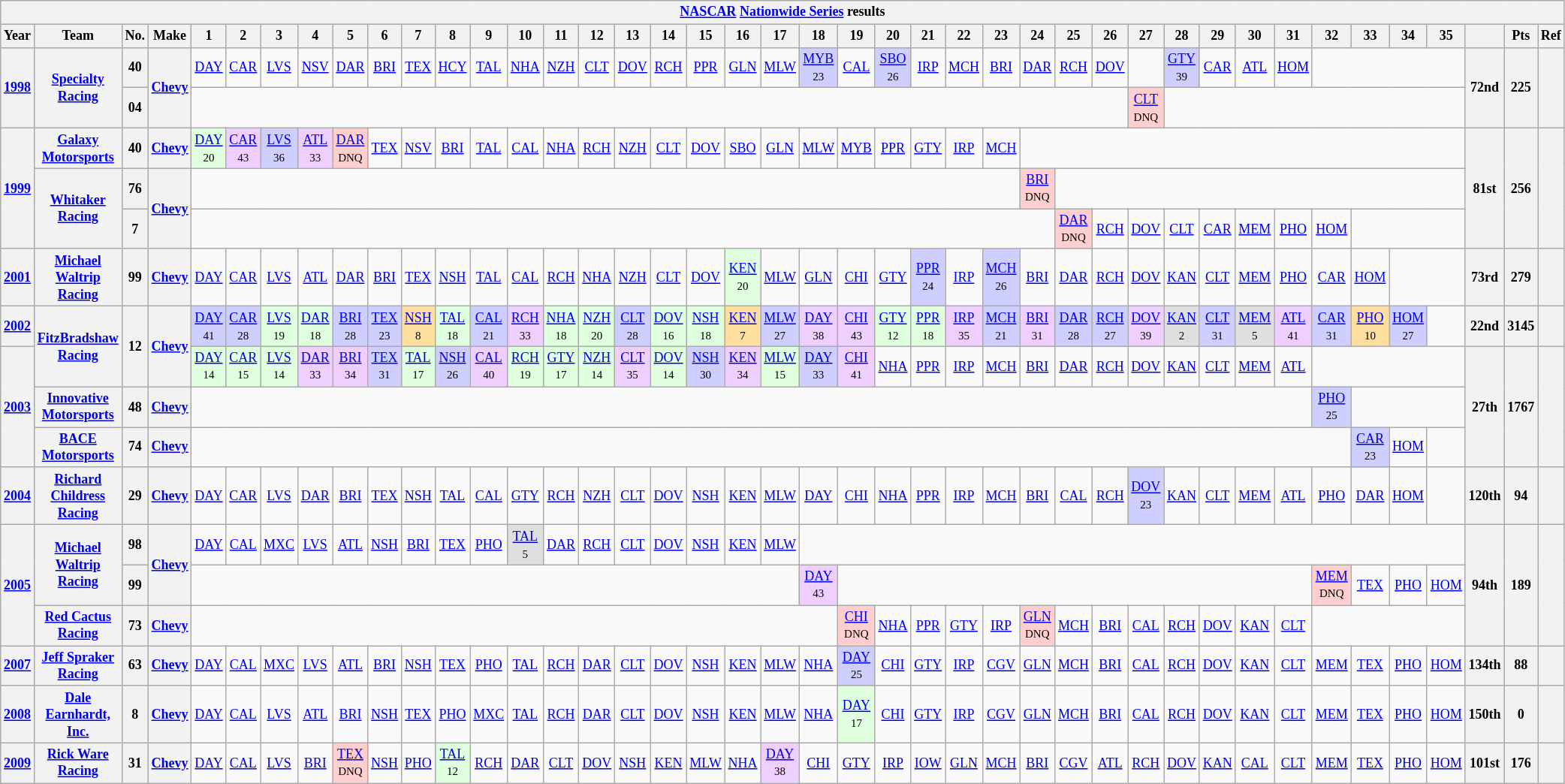<table class="wikitable" style="text-align:center; font-size:75%">
<tr>
<th colspan=42><a href='#'>NASCAR</a> <a href='#'>Nationwide Series</a> results</th>
</tr>
<tr>
<th>Year</th>
<th>Team</th>
<th>No.</th>
<th>Make</th>
<th>1</th>
<th>2</th>
<th>3</th>
<th>4</th>
<th>5</th>
<th>6</th>
<th>7</th>
<th>8</th>
<th>9</th>
<th>10</th>
<th>11</th>
<th>12</th>
<th>13</th>
<th>14</th>
<th>15</th>
<th>16</th>
<th>17</th>
<th>18</th>
<th>19</th>
<th>20</th>
<th>21</th>
<th>22</th>
<th>23</th>
<th>24</th>
<th>25</th>
<th>26</th>
<th>27</th>
<th>28</th>
<th>29</th>
<th>30</th>
<th>31</th>
<th>32</th>
<th>33</th>
<th>34</th>
<th>35</th>
<th></th>
<th>Pts</th>
<th>Ref</th>
</tr>
<tr>
<th rowspan=2><a href='#'>1998</a></th>
<th rowspan=2><a href='#'>Specialty Racing</a></th>
<th>40</th>
<th rowspan=2><a href='#'>Chevy</a></th>
<td><a href='#'>DAY</a></td>
<td><a href='#'>CAR</a></td>
<td><a href='#'>LVS</a></td>
<td><a href='#'>NSV</a></td>
<td><a href='#'>DAR</a></td>
<td><a href='#'>BRI</a></td>
<td><a href='#'>TEX</a></td>
<td><a href='#'>HCY</a></td>
<td><a href='#'>TAL</a></td>
<td><a href='#'>NHA</a></td>
<td><a href='#'>NZH</a></td>
<td><a href='#'>CLT</a></td>
<td><a href='#'>DOV</a></td>
<td><a href='#'>RCH</a></td>
<td><a href='#'>PPR</a></td>
<td><a href='#'>GLN</a></td>
<td><a href='#'>MLW</a></td>
<td style="background:#CFCFFF;"><a href='#'>MYB</a><br><small>23</small></td>
<td><a href='#'>CAL</a></td>
<td style="background:#CFCFFF;"><a href='#'>SBO</a><br><small>26</small></td>
<td><a href='#'>IRP</a></td>
<td><a href='#'>MCH</a></td>
<td><a href='#'>BRI</a></td>
<td><a href='#'>DAR</a></td>
<td><a href='#'>RCH</a></td>
<td><a href='#'>DOV</a></td>
<td></td>
<td style="background:#CFCFFF;"><a href='#'>GTY</a><br><small>39</small></td>
<td><a href='#'>CAR</a></td>
<td><a href='#'>ATL</a></td>
<td><a href='#'>HOM</a></td>
<td colspan=4></td>
<th rowspan=2>72nd</th>
<th rowspan=2>225</th>
<th rowspan=2></th>
</tr>
<tr>
<th>04</th>
<td colspan=26></td>
<td style="background:#FFCFCF;"><a href='#'>CLT</a><br><small>DNQ</small></td>
<td colspan=8></td>
</tr>
<tr>
<th rowspan=3><a href='#'>1999</a></th>
<th><a href='#'>Galaxy Motorsports</a></th>
<th>40</th>
<th><a href='#'>Chevy</a></th>
<td style="background:#DFFFDF;"><a href='#'>DAY</a><br><small>20</small></td>
<td style="background:#EFCFFF;"><a href='#'>CAR</a><br><small>43</small></td>
<td style="background:#CFCFFF;"><a href='#'>LVS</a><br><small>36</small></td>
<td style="background:#EFCFFF;"><a href='#'>ATL</a><br><small>33</small></td>
<td style="background:#FFCFCF;"><a href='#'>DAR</a><br><small>DNQ</small></td>
<td><a href='#'>TEX</a></td>
<td><a href='#'>NSV</a></td>
<td><a href='#'>BRI</a></td>
<td><a href='#'>TAL</a></td>
<td><a href='#'>CAL</a></td>
<td><a href='#'>NHA</a></td>
<td><a href='#'>RCH</a></td>
<td><a href='#'>NZH</a></td>
<td><a href='#'>CLT</a></td>
<td><a href='#'>DOV</a></td>
<td><a href='#'>SBO</a></td>
<td><a href='#'>GLN</a></td>
<td><a href='#'>MLW</a></td>
<td><a href='#'>MYB</a></td>
<td><a href='#'>PPR</a></td>
<td><a href='#'>GTY</a></td>
<td><a href='#'>IRP</a></td>
<td><a href='#'>MCH</a></td>
<td colspan=12></td>
<th rowspan=3>81st</th>
<th rowspan=3>256</th>
<th rowspan=3></th>
</tr>
<tr>
<th rowspan=2><a href='#'>Whitaker Racing</a></th>
<th>76</th>
<th rowspan=2><a href='#'>Chevy</a></th>
<td colspan=23></td>
<td style="background:#FFCFCF;"><a href='#'>BRI</a><br><small>DNQ</small></td>
<td colspan=11></td>
</tr>
<tr>
<th>7</th>
<td colspan=24></td>
<td style="background:#FFCFCF;"><a href='#'>DAR</a><br><small>DNQ</small></td>
<td><a href='#'>RCH</a></td>
<td><a href='#'>DOV</a></td>
<td><a href='#'>CLT</a></td>
<td><a href='#'>CAR</a></td>
<td><a href='#'>MEM</a></td>
<td><a href='#'>PHO</a></td>
<td><a href='#'>HOM</a></td>
<td colspan=3></td>
</tr>
<tr>
<th><a href='#'>2001</a></th>
<th><a href='#'>Michael Waltrip Racing</a></th>
<th>99</th>
<th><a href='#'>Chevy</a></th>
<td><a href='#'>DAY</a></td>
<td><a href='#'>CAR</a></td>
<td><a href='#'>LVS</a></td>
<td><a href='#'>ATL</a></td>
<td><a href='#'>DAR</a></td>
<td><a href='#'>BRI</a></td>
<td><a href='#'>TEX</a></td>
<td><a href='#'>NSH</a></td>
<td><a href='#'>TAL</a></td>
<td><a href='#'>CAL</a></td>
<td><a href='#'>RCH</a></td>
<td><a href='#'>NHA</a></td>
<td><a href='#'>NZH</a></td>
<td><a href='#'>CLT</a></td>
<td><a href='#'>DOV</a></td>
<td style="background:#DFFFDF;"><a href='#'>KEN</a><br><small>20</small></td>
<td><a href='#'>MLW</a></td>
<td><a href='#'>GLN</a></td>
<td><a href='#'>CHI</a></td>
<td><a href='#'>GTY</a></td>
<td style="background:#CFCFFF;"><a href='#'>PPR</a><br><small>24</small></td>
<td><a href='#'>IRP</a></td>
<td style="background:#CFCFFF;"><a href='#'>MCH</a><br><small>26</small></td>
<td><a href='#'>BRI</a></td>
<td><a href='#'>DAR</a></td>
<td><a href='#'>RCH</a></td>
<td><a href='#'>DOV</a></td>
<td><a href='#'>KAN</a></td>
<td><a href='#'>CLT</a></td>
<td><a href='#'>MEM</a></td>
<td><a href='#'>PHO</a></td>
<td><a href='#'>CAR</a></td>
<td><a href='#'>HOM</a></td>
<td colspan=2></td>
<th>73rd</th>
<th>279</th>
<th></th>
</tr>
<tr>
<th><a href='#'>2002</a></th>
<th rowspan=2><a href='#'>FitzBradshaw Racing</a></th>
<th rowspan=2>12</th>
<th rowspan=2><a href='#'>Chevy</a></th>
<td style="background:#CFCFFF;"><a href='#'>DAY</a><br><small>41</small></td>
<td style="background:#CFCFFF;"><a href='#'>CAR</a><br><small>28</small></td>
<td style="background:#DFFFDF;"><a href='#'>LVS</a><br><small>19</small></td>
<td style="background:#DFFFDF;"><a href='#'>DAR</a><br><small>18</small></td>
<td style="background:#CFCFFF;"><a href='#'>BRI</a><br><small>28</small></td>
<td style="background:#CFCFFF;"><a href='#'>TEX</a><br><small>23</small></td>
<td style="background:#FFDF9F;"><a href='#'>NSH</a><br><small>8</small></td>
<td style="background:#DFFFDF;"><a href='#'>TAL</a><br><small>18</small></td>
<td style="background:#CFCFFF;"><a href='#'>CAL</a><br><small>21</small></td>
<td style="background:#EFCFFF;"><a href='#'>RCH</a><br><small>33</small></td>
<td style="background:#DFFFDF;"><a href='#'>NHA</a><br><small>18</small></td>
<td style="background:#DFFFDF;"><a href='#'>NZH</a><br><small>20</small></td>
<td style="background:#CFCFFF;"><a href='#'>CLT</a><br><small>28</small></td>
<td style="background:#DFFFDF;"><a href='#'>DOV</a><br><small>16</small></td>
<td style="background:#DFFFDF;"><a href='#'>NSH</a><br><small>18</small></td>
<td style="background:#FFDF9F;"><a href='#'>KEN</a><br><small>7</small></td>
<td style="background:#CFCFFF;"><a href='#'>MLW</a><br><small>27</small></td>
<td style="background:#EFCFFF;"><a href='#'>DAY</a><br><small>38</small></td>
<td style="background:#EFCFFF;"><a href='#'>CHI</a><br><small>43</small></td>
<td style="background:#DFFFDF;"><a href='#'>GTY</a><br><small>12</small></td>
<td style="background:#DFFFDF;"><a href='#'>PPR</a><br><small>18</small></td>
<td style="background:#EFCFFF;"><a href='#'>IRP</a><br><small>35</small></td>
<td style="background:#CFCFFF;"><a href='#'>MCH</a><br><small>21</small></td>
<td style="background:#EFCFFF;"><a href='#'>BRI</a><br><small>31</small></td>
<td style="background:#CFCFFF;"><a href='#'>DAR</a><br><small>28</small></td>
<td style="background:#CFCFFF;"><a href='#'>RCH</a><br><small>27</small></td>
<td style="background:#EFCFFF;"><a href='#'>DOV</a><br><small>39</small></td>
<td style="background:#DFDFDF;"><a href='#'>KAN</a><br><small>2</small></td>
<td style="background:#CFCFFF;"><a href='#'>CLT</a><br><small>31</small></td>
<td style="background:#DFDFDF;"><a href='#'>MEM</a><br><small>5</small></td>
<td style="background:#EFCFFF;"><a href='#'>ATL</a><br><small>41</small></td>
<td style="background:#CFCFFF;"><a href='#'>CAR</a><br><small>31</small></td>
<td style="background:#FFDF9F;"><a href='#'>PHO</a><br><small>10</small></td>
<td style="background:#CFCFFF;"><a href='#'>HOM</a><br><small>27</small></td>
<td></td>
<th>22nd</th>
<th>3145</th>
<th></th>
</tr>
<tr>
<th rowspan=3><a href='#'>2003</a></th>
<td style="background:#DFFFDF;"><a href='#'>DAY</a><br><small>14</small></td>
<td style="background:#DFFFDF;"><a href='#'>CAR</a><br><small>15</small></td>
<td style="background:#DFFFDF;"><a href='#'>LVS</a><br><small>14</small></td>
<td style="background:#EFCFFF;"><a href='#'>DAR</a><br><small>33</small></td>
<td style="background:#EFCFFF;"><a href='#'>BRI</a><br><small>34</small></td>
<td style="background:#CFCFFF;"><a href='#'>TEX</a><br><small>31</small></td>
<td style="background:#DFFFDF;"><a href='#'>TAL</a><br><small>17</small></td>
<td style="background:#CFCFFF;"><a href='#'>NSH</a><br><small>26</small></td>
<td style="background:#EFCFFF;"><a href='#'>CAL</a><br><small>40</small></td>
<td style="background:#DFFFDF;"><a href='#'>RCH</a><br><small>19</small></td>
<td style="background:#DFFFDF;"><a href='#'>GTY</a><br><small>17</small></td>
<td style="background:#DFFFDF;"><a href='#'>NZH</a><br><small>14</small></td>
<td style="background:#EFCFFF;"><a href='#'>CLT</a><br><small>35</small></td>
<td style="background:#DFFFDF;"><a href='#'>DOV</a><br><small>14</small></td>
<td style="background:#CFCFFF;"><a href='#'>NSH</a><br><small>30</small></td>
<td style="background:#EFCFFF;"><a href='#'>KEN</a><br><small>34</small></td>
<td style="background:#DFFFDF;"><a href='#'>MLW</a><br><small>15</small></td>
<td style="background:#CFCFFF;"><a href='#'>DAY</a><br><small>33</small></td>
<td style="background:#EFCFFF;"><a href='#'>CHI</a><br><small>41</small></td>
<td><a href='#'>NHA</a></td>
<td><a href='#'>PPR</a></td>
<td><a href='#'>IRP</a></td>
<td><a href='#'>MCH</a></td>
<td><a href='#'>BRI</a></td>
<td><a href='#'>DAR</a></td>
<td><a href='#'>RCH</a></td>
<td><a href='#'>DOV</a></td>
<td><a href='#'>KAN</a></td>
<td><a href='#'>CLT</a></td>
<td><a href='#'>MEM</a></td>
<td><a href='#'>ATL</a></td>
<td colspan=4></td>
<th rowspan=3>27th</th>
<th rowspan=3>1767</th>
<th rowspan=3></th>
</tr>
<tr>
<th><a href='#'>Innovative Motorsports</a></th>
<th>48</th>
<th><a href='#'>Chevy</a></th>
<td colspan=31></td>
<td style="background:#CFCFFF;"><a href='#'>PHO</a><br><small>25</small></td>
<td colspan=3></td>
</tr>
<tr>
<th><a href='#'>BACE Motorsports</a></th>
<th>74</th>
<th><a href='#'>Chevy</a></th>
<td colspan=32></td>
<td style="background:#CFCFFF;"><a href='#'>CAR</a><br><small>23</small></td>
<td><a href='#'>HOM</a></td>
<td></td>
</tr>
<tr>
<th><a href='#'>2004</a></th>
<th><a href='#'>Richard Childress Racing</a></th>
<th>29</th>
<th><a href='#'>Chevy</a></th>
<td><a href='#'>DAY</a></td>
<td><a href='#'>CAR</a></td>
<td><a href='#'>LVS</a></td>
<td><a href='#'>DAR</a></td>
<td><a href='#'>BRI</a></td>
<td><a href='#'>TEX</a></td>
<td><a href='#'>NSH</a></td>
<td><a href='#'>TAL</a></td>
<td><a href='#'>CAL</a></td>
<td><a href='#'>GTY</a></td>
<td><a href='#'>RCH</a></td>
<td><a href='#'>NZH</a></td>
<td><a href='#'>CLT</a></td>
<td><a href='#'>DOV</a></td>
<td><a href='#'>NSH</a></td>
<td><a href='#'>KEN</a></td>
<td><a href='#'>MLW</a></td>
<td><a href='#'>DAY</a></td>
<td><a href='#'>CHI</a></td>
<td><a href='#'>NHA</a></td>
<td><a href='#'>PPR</a></td>
<td><a href='#'>IRP</a></td>
<td><a href='#'>MCH</a></td>
<td><a href='#'>BRI</a></td>
<td><a href='#'>CAL</a></td>
<td><a href='#'>RCH</a></td>
<td style="background:#CFCFFF;"><a href='#'>DOV</a><br><small>23</small></td>
<td><a href='#'>KAN</a></td>
<td><a href='#'>CLT</a></td>
<td><a href='#'>MEM</a></td>
<td><a href='#'>ATL</a></td>
<td><a href='#'>PHO</a></td>
<td><a href='#'>DAR</a></td>
<td><a href='#'>HOM</a></td>
<td></td>
<th>120th</th>
<th>94</th>
<th></th>
</tr>
<tr>
<th rowspan=3><a href='#'>2005</a></th>
<th rowspan=2><a href='#'>Michael Waltrip Racing</a></th>
<th>98</th>
<th rowspan=2><a href='#'>Chevy</a></th>
<td><a href='#'>DAY</a></td>
<td><a href='#'>CAL</a></td>
<td><a href='#'>MXC</a></td>
<td><a href='#'>LVS</a></td>
<td><a href='#'>ATL</a></td>
<td><a href='#'>NSH</a></td>
<td><a href='#'>BRI</a></td>
<td><a href='#'>TEX</a></td>
<td><a href='#'>PHO</a></td>
<td style="background:#DFDFDF;"><a href='#'>TAL</a><br><small>5</small></td>
<td><a href='#'>DAR</a></td>
<td><a href='#'>RCH</a></td>
<td><a href='#'>CLT</a></td>
<td><a href='#'>DOV</a></td>
<td><a href='#'>NSH</a></td>
<td><a href='#'>KEN</a></td>
<td><a href='#'>MLW</a></td>
<td colspan=18></td>
<th rowspan=3>94th</th>
<th rowspan=3>189</th>
<th rowspan=3></th>
</tr>
<tr>
<th>99</th>
<td colspan=17></td>
<td style="background:#EFCFFF;"><a href='#'>DAY</a><br><small>43</small></td>
<td colspan=13></td>
<td style="background:#FFCFCF;"><a href='#'>MEM</a><br><small>DNQ</small></td>
<td><a href='#'>TEX</a></td>
<td><a href='#'>PHO</a></td>
<td><a href='#'>HOM</a></td>
</tr>
<tr>
<th><a href='#'>Red Cactus Racing</a></th>
<th>73</th>
<th><a href='#'>Chevy</a></th>
<td colspan=18></td>
<td style="background:#FFCFCF;"><a href='#'>CHI</a><br><small>DNQ</small></td>
<td><a href='#'>NHA</a></td>
<td><a href='#'>PPR</a></td>
<td><a href='#'>GTY</a></td>
<td><a href='#'>IRP</a></td>
<td style="background:#FFCFCF;"><a href='#'>GLN</a><br><small>DNQ</small></td>
<td><a href='#'>MCH</a></td>
<td><a href='#'>BRI</a></td>
<td><a href='#'>CAL</a></td>
<td><a href='#'>RCH</a></td>
<td><a href='#'>DOV</a></td>
<td><a href='#'>KAN</a></td>
<td><a href='#'>CLT</a></td>
<td colspan=4></td>
</tr>
<tr>
<th><a href='#'>2007</a></th>
<th><a href='#'>Jeff Spraker Racing</a></th>
<th>63</th>
<th><a href='#'>Chevy</a></th>
<td><a href='#'>DAY</a></td>
<td><a href='#'>CAL</a></td>
<td><a href='#'>MXC</a></td>
<td><a href='#'>LVS</a></td>
<td><a href='#'>ATL</a></td>
<td><a href='#'>BRI</a></td>
<td><a href='#'>NSH</a></td>
<td><a href='#'>TEX</a></td>
<td><a href='#'>PHO</a></td>
<td><a href='#'>TAL</a></td>
<td><a href='#'>RCH</a></td>
<td><a href='#'>DAR</a></td>
<td><a href='#'>CLT</a></td>
<td><a href='#'>DOV</a></td>
<td><a href='#'>NSH</a></td>
<td><a href='#'>KEN</a></td>
<td><a href='#'>MLW</a></td>
<td><a href='#'>NHA</a></td>
<td style="background:#CFCFFF;"><a href='#'>DAY</a><br><small>25</small></td>
<td><a href='#'>CHI</a></td>
<td><a href='#'>GTY</a></td>
<td><a href='#'>IRP</a></td>
<td><a href='#'>CGV</a></td>
<td><a href='#'>GLN</a></td>
<td><a href='#'>MCH</a></td>
<td><a href='#'>BRI</a></td>
<td><a href='#'>CAL</a></td>
<td><a href='#'>RCH</a></td>
<td><a href='#'>DOV</a></td>
<td><a href='#'>KAN</a></td>
<td><a href='#'>CLT</a></td>
<td><a href='#'>MEM</a></td>
<td><a href='#'>TEX</a></td>
<td><a href='#'>PHO</a></td>
<td><a href='#'>HOM</a></td>
<th>134th</th>
<th>88</th>
<th></th>
</tr>
<tr>
<th><a href='#'>2008</a></th>
<th><a href='#'>Dale Earnhardt, Inc.</a></th>
<th>8</th>
<th><a href='#'>Chevy</a></th>
<td><a href='#'>DAY</a></td>
<td><a href='#'>CAL</a></td>
<td><a href='#'>LVS</a></td>
<td><a href='#'>ATL</a></td>
<td><a href='#'>BRI</a></td>
<td><a href='#'>NSH</a></td>
<td><a href='#'>TEX</a></td>
<td><a href='#'>PHO</a></td>
<td><a href='#'>MXC</a></td>
<td><a href='#'>TAL</a></td>
<td><a href='#'>RCH</a></td>
<td><a href='#'>DAR</a></td>
<td><a href='#'>CLT</a></td>
<td><a href='#'>DOV</a></td>
<td><a href='#'>NSH</a></td>
<td><a href='#'>KEN</a></td>
<td><a href='#'>MLW</a></td>
<td><a href='#'>NHA</a></td>
<td style="background:#DFFFDF;"><a href='#'>DAY</a><br><small>17</small></td>
<td><a href='#'>CHI</a></td>
<td><a href='#'>GTY</a></td>
<td><a href='#'>IRP</a></td>
<td><a href='#'>CGV</a></td>
<td><a href='#'>GLN</a></td>
<td><a href='#'>MCH</a></td>
<td><a href='#'>BRI</a></td>
<td><a href='#'>CAL</a></td>
<td><a href='#'>RCH</a></td>
<td><a href='#'>DOV</a></td>
<td><a href='#'>KAN</a></td>
<td><a href='#'>CLT</a></td>
<td><a href='#'>MEM</a></td>
<td><a href='#'>TEX</a></td>
<td><a href='#'>PHO</a></td>
<td><a href='#'>HOM</a></td>
<th>150th</th>
<th>0</th>
<th></th>
</tr>
<tr>
<th><a href='#'>2009</a></th>
<th><a href='#'>Rick Ware Racing</a></th>
<th>31</th>
<th><a href='#'>Chevy</a></th>
<td><a href='#'>DAY</a></td>
<td><a href='#'>CAL</a></td>
<td><a href='#'>LVS</a></td>
<td><a href='#'>BRI</a></td>
<td style="background:#FFCFCF;"><a href='#'>TEX</a><br><small>DNQ</small></td>
<td><a href='#'>NSH</a></td>
<td><a href='#'>PHO</a></td>
<td style="background:#DFFFDF;"><a href='#'>TAL</a><br><small>12</small></td>
<td><a href='#'>RCH</a></td>
<td><a href='#'>DAR</a></td>
<td><a href='#'>CLT</a></td>
<td><a href='#'>DOV</a></td>
<td><a href='#'>NSH</a></td>
<td><a href='#'>KEN</a></td>
<td><a href='#'>MLW</a></td>
<td><a href='#'>NHA</a></td>
<td style="background:#EFCFFF;"><a href='#'>DAY</a><br><small>38</small></td>
<td><a href='#'>CHI</a></td>
<td><a href='#'>GTY</a></td>
<td><a href='#'>IRP</a></td>
<td><a href='#'>IOW</a></td>
<td><a href='#'>GLN</a></td>
<td><a href='#'>MCH</a></td>
<td><a href='#'>BRI</a></td>
<td><a href='#'>CGV</a></td>
<td><a href='#'>ATL</a></td>
<td><a href='#'>RCH</a></td>
<td><a href='#'>DOV</a></td>
<td><a href='#'>KAN</a></td>
<td><a href='#'>CAL</a></td>
<td><a href='#'>CLT</a></td>
<td><a href='#'>MEM</a></td>
<td><a href='#'>TEX</a></td>
<td><a href='#'>PHO</a></td>
<td><a href='#'>HOM</a></td>
<th>101st</th>
<th>176</th>
<th></th>
</tr>
</table>
